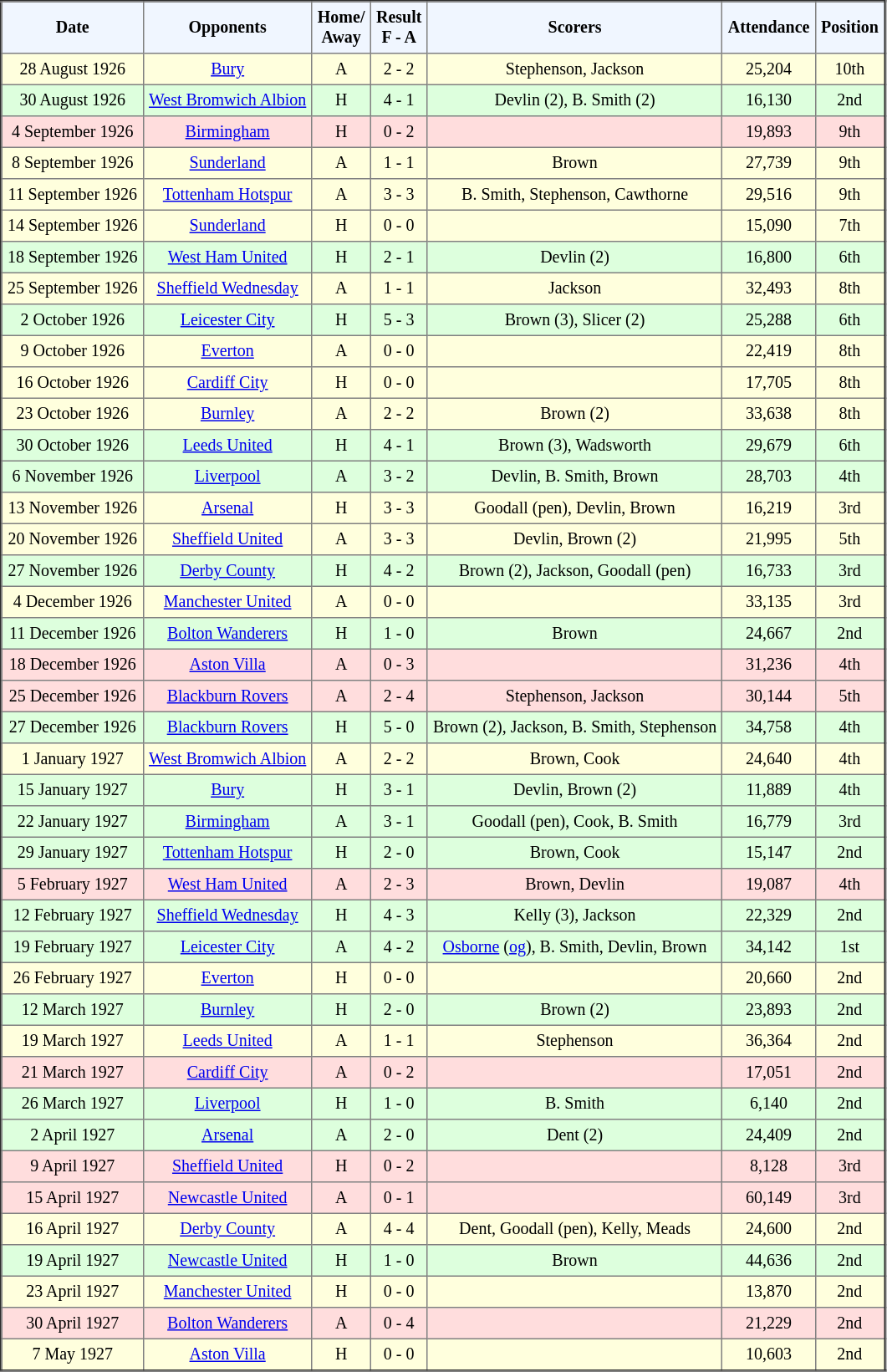<table border="2" cellpadding="4" style="border-collapse:collapse; text-align:center; font-size:smaller;">
<tr style="background:#f0f6ff;">
<th><strong>Date</strong></th>
<th><strong>Opponents</strong></th>
<th><strong>Home/<br>Away</strong></th>
<th><strong>Result<br>F - A</strong></th>
<th><strong>Scorers</strong></th>
<th><strong>Attendance</strong></th>
<th><strong>Position</strong></th>
</tr>
<tr bgcolor="#ffffdd">
<td>28 August 1926</td>
<td><a href='#'>Bury</a></td>
<td>A</td>
<td>2 - 2</td>
<td>Stephenson, Jackson</td>
<td>25,204</td>
<td>10th</td>
</tr>
<tr bgcolor="#ddffdd">
<td>30 August 1926</td>
<td><a href='#'>West Bromwich Albion</a></td>
<td>H</td>
<td>4 - 1</td>
<td>Devlin (2), B. Smith (2)</td>
<td>16,130</td>
<td>2nd</td>
</tr>
<tr bgcolor="#ffdddd">
<td>4 September 1926</td>
<td><a href='#'>Birmingham</a></td>
<td>H</td>
<td>0 - 2</td>
<td></td>
<td>19,893</td>
<td>9th</td>
</tr>
<tr bgcolor="#ffffdd">
<td>8 September 1926</td>
<td><a href='#'>Sunderland</a></td>
<td>A</td>
<td>1 - 1</td>
<td>Brown</td>
<td>27,739</td>
<td>9th</td>
</tr>
<tr bgcolor="#ffffdd">
<td>11 September 1926</td>
<td><a href='#'>Tottenham Hotspur</a></td>
<td>A</td>
<td>3 - 3</td>
<td>B. Smith, Stephenson, Cawthorne</td>
<td>29,516</td>
<td>9th</td>
</tr>
<tr bgcolor="#ffffdd">
<td>14 September 1926</td>
<td><a href='#'>Sunderland</a></td>
<td>H</td>
<td>0 - 0</td>
<td></td>
<td>15,090</td>
<td>7th</td>
</tr>
<tr bgcolor="#ddffdd">
<td>18 September 1926</td>
<td><a href='#'>West Ham United</a></td>
<td>H</td>
<td>2 - 1</td>
<td>Devlin (2)</td>
<td>16,800</td>
<td>6th</td>
</tr>
<tr bgcolor="#ffffdd">
<td>25 September 1926</td>
<td><a href='#'>Sheffield Wednesday</a></td>
<td>A</td>
<td>1 - 1</td>
<td>Jackson</td>
<td>32,493</td>
<td>8th</td>
</tr>
<tr bgcolor="#ddffdd">
<td>2 October 1926</td>
<td><a href='#'>Leicester City</a></td>
<td>H</td>
<td>5 - 3</td>
<td>Brown (3), Slicer (2)</td>
<td>25,288</td>
<td>6th</td>
</tr>
<tr bgcolor="#ffffdd">
<td>9 October 1926</td>
<td><a href='#'>Everton</a></td>
<td>A</td>
<td>0 - 0</td>
<td></td>
<td>22,419</td>
<td>8th</td>
</tr>
<tr bgcolor="#ffffdd">
<td>16 October 1926</td>
<td><a href='#'>Cardiff City</a></td>
<td>H</td>
<td>0 - 0</td>
<td></td>
<td>17,705</td>
<td>8th</td>
</tr>
<tr bgcolor="#ffffdd">
<td>23 October 1926</td>
<td><a href='#'>Burnley</a></td>
<td>A</td>
<td>2 - 2</td>
<td>Brown (2)</td>
<td>33,638</td>
<td>8th</td>
</tr>
<tr bgcolor="#ddffdd">
<td>30 October 1926</td>
<td><a href='#'>Leeds United</a></td>
<td>H</td>
<td>4 - 1</td>
<td>Brown (3), Wadsworth</td>
<td>29,679</td>
<td>6th</td>
</tr>
<tr bgcolor="#ddffdd">
<td>6 November 1926</td>
<td><a href='#'>Liverpool</a></td>
<td>A</td>
<td>3 - 2</td>
<td>Devlin, B. Smith, Brown</td>
<td>28,703</td>
<td>4th</td>
</tr>
<tr bgcolor="#ffffdd">
<td>13 November 1926</td>
<td><a href='#'>Arsenal</a></td>
<td>H</td>
<td>3 - 3</td>
<td>Goodall (pen), Devlin, Brown</td>
<td>16,219</td>
<td>3rd</td>
</tr>
<tr bgcolor="#ffffdd">
<td>20 November 1926</td>
<td><a href='#'>Sheffield United</a></td>
<td>A</td>
<td>3 - 3</td>
<td>Devlin, Brown (2)</td>
<td>21,995</td>
<td>5th</td>
</tr>
<tr bgcolor="#ddffdd">
<td>27 November 1926</td>
<td><a href='#'>Derby County</a></td>
<td>H</td>
<td>4 - 2</td>
<td>Brown (2), Jackson, Goodall (pen)</td>
<td>16,733</td>
<td>3rd</td>
</tr>
<tr bgcolor="#ffffdd">
<td>4 December 1926</td>
<td><a href='#'>Manchester United</a></td>
<td>A</td>
<td>0 - 0</td>
<td></td>
<td>33,135</td>
<td>3rd</td>
</tr>
<tr bgcolor="#ddffdd">
<td>11 December 1926</td>
<td><a href='#'>Bolton Wanderers</a></td>
<td>H</td>
<td>1 - 0</td>
<td>Brown</td>
<td>24,667</td>
<td>2nd</td>
</tr>
<tr bgcolor="#ffdddd">
<td>18 December 1926</td>
<td><a href='#'>Aston Villa</a></td>
<td>A</td>
<td>0 - 3</td>
<td></td>
<td>31,236</td>
<td>4th</td>
</tr>
<tr bgcolor="#ffdddd">
<td>25 December 1926</td>
<td><a href='#'>Blackburn Rovers</a></td>
<td>A</td>
<td>2 - 4</td>
<td>Stephenson, Jackson</td>
<td>30,144</td>
<td>5th</td>
</tr>
<tr bgcolor="#ddffdd">
<td>27 December 1926</td>
<td><a href='#'>Blackburn Rovers</a></td>
<td>H</td>
<td>5 - 0</td>
<td>Brown (2), Jackson, B. Smith, Stephenson</td>
<td>34,758</td>
<td>4th</td>
</tr>
<tr bgcolor="#ffffdd">
<td>1 January 1927</td>
<td><a href='#'>West Bromwich Albion</a></td>
<td>A</td>
<td>2 - 2</td>
<td>Brown, Cook</td>
<td>24,640</td>
<td>4th</td>
</tr>
<tr bgcolor="#ddffdd">
<td>15 January 1927</td>
<td><a href='#'>Bury</a></td>
<td>H</td>
<td>3 - 1</td>
<td>Devlin, Brown (2)</td>
<td>11,889</td>
<td>4th</td>
</tr>
<tr bgcolor="#ddffdd">
<td>22 January 1927</td>
<td><a href='#'>Birmingham</a></td>
<td>A</td>
<td>3 - 1</td>
<td>Goodall (pen), Cook, B. Smith</td>
<td>16,779</td>
<td>3rd</td>
</tr>
<tr bgcolor="#ddffdd">
<td>29 January 1927</td>
<td><a href='#'>Tottenham Hotspur</a></td>
<td>H</td>
<td>2 - 0</td>
<td>Brown, Cook</td>
<td>15,147</td>
<td>2nd</td>
</tr>
<tr bgcolor="#ffdddd">
<td>5 February 1927</td>
<td><a href='#'>West Ham United</a></td>
<td>A</td>
<td>2 - 3</td>
<td>Brown, Devlin</td>
<td>19,087</td>
<td>4th</td>
</tr>
<tr bgcolor="#ddffdd">
<td>12 February 1927</td>
<td><a href='#'>Sheffield Wednesday</a></td>
<td>H</td>
<td>4 - 3</td>
<td>Kelly (3), Jackson</td>
<td>22,329</td>
<td>2nd</td>
</tr>
<tr bgcolor="#ddffdd">
<td>19 February 1927</td>
<td><a href='#'>Leicester City</a></td>
<td>A</td>
<td>4 - 2</td>
<td><a href='#'>Osborne</a> (<a href='#'>og</a>), B. Smith, Devlin, Brown</td>
<td>34,142</td>
<td>1st</td>
</tr>
<tr bgcolor="#ffffdd">
<td>26 February 1927</td>
<td><a href='#'>Everton</a></td>
<td>H</td>
<td>0 - 0</td>
<td></td>
<td>20,660</td>
<td>2nd</td>
</tr>
<tr bgcolor="#ddffdd">
<td>12 March 1927</td>
<td><a href='#'>Burnley</a></td>
<td>H</td>
<td>2 - 0</td>
<td>Brown (2)</td>
<td>23,893</td>
<td>2nd</td>
</tr>
<tr bgcolor="#ffffdd">
<td>19 March 1927</td>
<td><a href='#'>Leeds United</a></td>
<td>A</td>
<td>1 - 1</td>
<td>Stephenson</td>
<td>36,364</td>
<td>2nd</td>
</tr>
<tr bgcolor="#ffdddd">
<td>21 March 1927</td>
<td><a href='#'>Cardiff City</a></td>
<td>A</td>
<td>0 - 2</td>
<td></td>
<td>17,051</td>
<td>2nd</td>
</tr>
<tr bgcolor="#ddffdd">
<td>26 March 1927</td>
<td><a href='#'>Liverpool</a></td>
<td>H</td>
<td>1 - 0</td>
<td>B. Smith</td>
<td>6,140</td>
<td>2nd</td>
</tr>
<tr bgcolor="#ddffdd">
<td>2 April 1927</td>
<td><a href='#'>Arsenal</a></td>
<td>A</td>
<td>2 - 0</td>
<td>Dent (2)</td>
<td>24,409</td>
<td>2nd</td>
</tr>
<tr bgcolor="#ffdddd">
<td>9 April 1927</td>
<td><a href='#'>Sheffield United</a></td>
<td>H</td>
<td>0 - 2</td>
<td></td>
<td>8,128</td>
<td>3rd</td>
</tr>
<tr bgcolor="#ffdddd">
<td>15 April 1927</td>
<td><a href='#'>Newcastle United</a></td>
<td>A</td>
<td>0 - 1</td>
<td></td>
<td>60,149</td>
<td>3rd</td>
</tr>
<tr bgcolor="#ffffdd">
<td>16 April 1927</td>
<td><a href='#'>Derby County</a></td>
<td>A</td>
<td>4 - 4</td>
<td>Dent, Goodall (pen), Kelly, Meads</td>
<td>24,600</td>
<td>2nd</td>
</tr>
<tr bgcolor="#ddffdd">
<td>19 April 1927</td>
<td><a href='#'>Newcastle United</a></td>
<td>H</td>
<td>1 - 0</td>
<td>Brown</td>
<td>44,636</td>
<td>2nd</td>
</tr>
<tr bgcolor="#ffffdd">
<td>23 April 1927</td>
<td><a href='#'>Manchester United</a></td>
<td>H</td>
<td>0 - 0</td>
<td></td>
<td>13,870</td>
<td>2nd</td>
</tr>
<tr bgcolor="#ffdddd">
<td>30 April 1927</td>
<td><a href='#'>Bolton Wanderers</a></td>
<td>A</td>
<td>0 - 4</td>
<td></td>
<td>21,229</td>
<td>2nd</td>
</tr>
<tr bgcolor="#ffffdd">
<td>7 May 1927</td>
<td><a href='#'>Aston Villa</a></td>
<td>H</td>
<td>0 - 0</td>
<td></td>
<td>10,603</td>
<td>2nd</td>
</tr>
</table>
